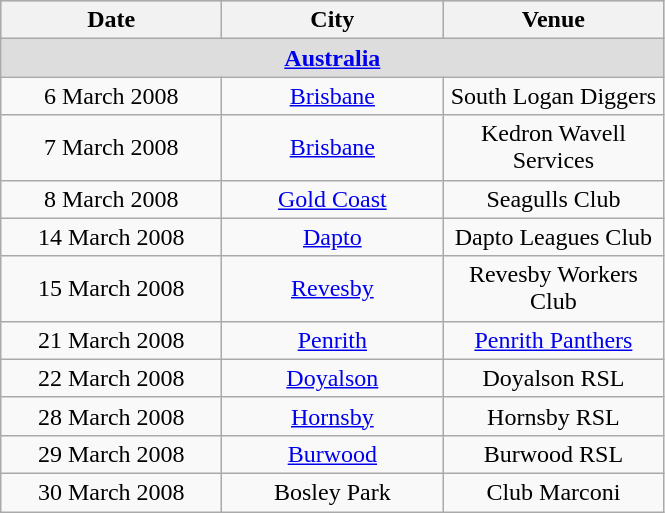<table class="wikitable" style="text-align:center;">
<tr bgcolor="#CCCCCC">
<th width="140">Date</th>
<th width="140">City</th>
<th width="140">Venue</th>
</tr>
<tr bgcolor="#DDDDDD">
<td colspan="4"><strong><a href='#'>Australia</a></strong></td>
</tr>
<tr>
<td>6 March 2008</td>
<td><a href='#'>Brisbane</a></td>
<td>South Logan Diggers</td>
</tr>
<tr>
<td>7 March 2008</td>
<td><a href='#'>Brisbane</a></td>
<td>Kedron Wavell Services</td>
</tr>
<tr>
<td>8 March 2008</td>
<td><a href='#'>Gold Coast</a></td>
<td>Seagulls Club</td>
</tr>
<tr>
<td>14 March 2008</td>
<td><a href='#'>Dapto</a></td>
<td>Dapto Leagues Club</td>
</tr>
<tr>
<td>15 March 2008</td>
<td><a href='#'>Revesby</a></td>
<td>Revesby Workers Club</td>
</tr>
<tr>
<td>21 March 2008</td>
<td><a href='#'>Penrith</a></td>
<td><a href='#'>Penrith Panthers</a></td>
</tr>
<tr>
<td>22 March 2008</td>
<td><a href='#'>Doyalson</a></td>
<td>Doyalson RSL</td>
</tr>
<tr>
<td>28 March 2008</td>
<td><a href='#'>Hornsby</a></td>
<td>Hornsby RSL</td>
</tr>
<tr>
<td>29 March 2008</td>
<td><a href='#'>Burwood</a></td>
<td>Burwood RSL</td>
</tr>
<tr>
<td>30 March 2008</td>
<td>Bosley Park</td>
<td>Club Marconi</td>
</tr>
</table>
